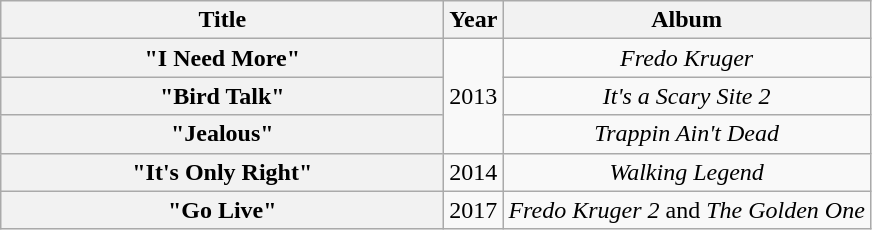<table class="wikitable plainrowheaders" style="text-align:center;">
<tr>
<th scope="col" rowspan="1" style="width:18em;">Title</th>
<th scope="col" rowspan="1">Year</th>
<th scope="col" rowspan="1">Album</th>
</tr>
<tr>
<th scope="row">"I Need More"<br></th>
<td rowspan="3">2013</td>
<td><em>Fredo Kruger</em></td>
</tr>
<tr>
<th scope="row">"Bird Talk"</th>
<td><em>It's a Scary Site 2</em></td>
</tr>
<tr>
<th scope="row">"Jealous"<br></th>
<td><em>Trappin Ain't Dead</em></td>
</tr>
<tr>
<th scope="row">"It's Only Right"</th>
<td>2014</td>
<td><em>Walking Legend</em></td>
</tr>
<tr>
<th scope="row">"Go Live"<br></th>
<td>2017</td>
<td><em>Fredo Kruger 2</em> and <em>The Golden One</em></td>
</tr>
</table>
